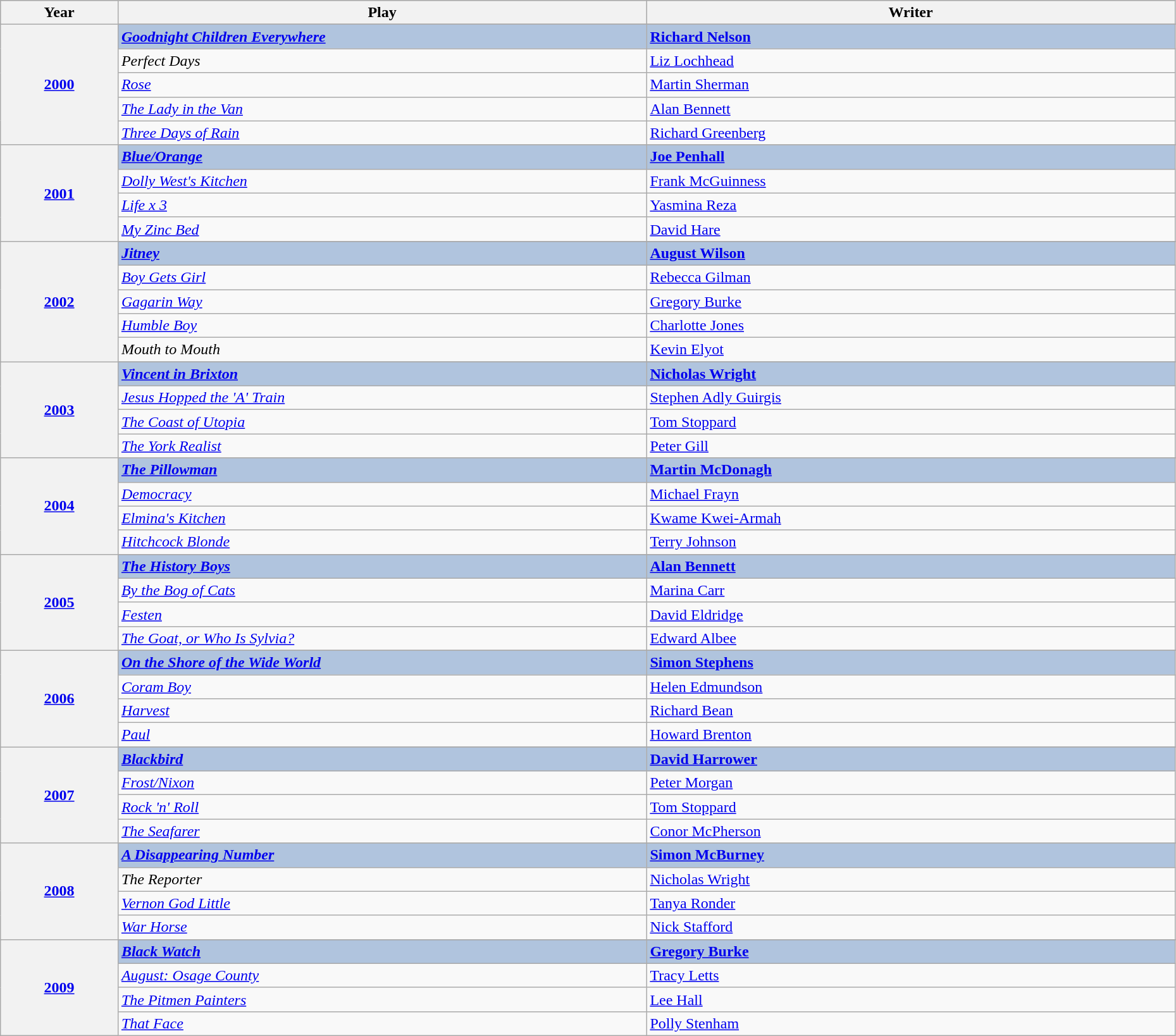<table class="wikitable" style="width:98%;">
<tr style="background:#bebebe;">
<th style="width:10%;">Year</th>
<th style="width:45%;">Play</th>
<th style="width:45%;">Writer</th>
</tr>
<tr>
<th rowspan="6" align="center"><a href='#'>2000</a></th>
</tr>
<tr style="background:#B0C4DE">
<td><strong><em><a href='#'>Goodnight Children Everywhere</a></em></strong></td>
<td><strong><a href='#'>Richard Nelson</a></strong></td>
</tr>
<tr>
<td><em>Perfect Days</em></td>
<td><a href='#'>Liz Lochhead</a></td>
</tr>
<tr>
<td><em><a href='#'>Rose</a></em></td>
<td><a href='#'>Martin Sherman</a></td>
</tr>
<tr>
<td><em><a href='#'>The Lady in the Van</a></em></td>
<td><a href='#'>Alan Bennett</a></td>
</tr>
<tr>
<td><em><a href='#'>Three Days of Rain</a></em></td>
<td><a href='#'>Richard Greenberg</a></td>
</tr>
<tr>
<th rowspan="5" align="center"><a href='#'>2001</a></th>
</tr>
<tr style="background:#B0C4DE">
<td><strong><em><a href='#'>Blue/Orange</a></em></strong></td>
<td><strong><a href='#'>Joe Penhall</a></strong></td>
</tr>
<tr>
<td><em><a href='#'>Dolly West's Kitchen</a></em></td>
<td><a href='#'>Frank McGuinness</a></td>
</tr>
<tr>
<td><em><a href='#'>Life x 3</a></em></td>
<td><a href='#'>Yasmina Reza</a></td>
</tr>
<tr>
<td><em><a href='#'>My Zinc Bed</a></em></td>
<td><a href='#'>David Hare</a></td>
</tr>
<tr>
<th rowspan="6" align="center"><a href='#'>2002</a></th>
</tr>
<tr style="background:#B0C4DE">
<td><strong><em><a href='#'>Jitney</a></em></strong></td>
<td><strong><a href='#'>August Wilson</a></strong></td>
</tr>
<tr>
<td><em><a href='#'>Boy Gets Girl</a></em></td>
<td><a href='#'>Rebecca Gilman</a></td>
</tr>
<tr>
<td><em><a href='#'>Gagarin Way</a></em></td>
<td><a href='#'>Gregory Burke</a></td>
</tr>
<tr>
<td><em><a href='#'>Humble Boy</a></em></td>
<td><a href='#'>Charlotte Jones</a></td>
</tr>
<tr>
<td><em>Mouth to Mouth</em></td>
<td><a href='#'>Kevin Elyot</a></td>
</tr>
<tr>
<th rowspan="5" align="center"><a href='#'>2003</a></th>
</tr>
<tr style="background:#B0C4DE">
<td><strong><em><a href='#'>Vincent in Brixton</a></em></strong></td>
<td><strong><a href='#'>Nicholas Wright</a></strong></td>
</tr>
<tr>
<td><em><a href='#'>Jesus Hopped the 'A' Train</a></em></td>
<td><a href='#'>Stephen Adly Guirgis</a></td>
</tr>
<tr>
<td><em><a href='#'>The Coast of Utopia</a></em></td>
<td><a href='#'>Tom Stoppard</a></td>
</tr>
<tr>
<td><em><a href='#'>The York Realist</a></em></td>
<td><a href='#'>Peter Gill</a></td>
</tr>
<tr>
<th rowspan="5" align="center"><a href='#'>2004</a></th>
</tr>
<tr style="background:#B0C4DE">
<td><strong><em><a href='#'>The Pillowman</a></em></strong></td>
<td><strong><a href='#'>Martin McDonagh</a></strong></td>
</tr>
<tr>
<td><em><a href='#'>Democracy</a></em></td>
<td><a href='#'>Michael Frayn</a></td>
</tr>
<tr>
<td><em><a href='#'>Elmina's Kitchen</a></em></td>
<td><a href='#'>Kwame Kwei-Armah</a></td>
</tr>
<tr>
<td><em><a href='#'>Hitchcock Blonde</a></em></td>
<td><a href='#'>Terry Johnson</a></td>
</tr>
<tr>
<th rowspan="5" align="center"><a href='#'>2005</a></th>
</tr>
<tr style="background:#B0C4DE">
<td><strong><em><a href='#'>The History Boys</a></em></strong></td>
<td><strong><a href='#'>Alan Bennett</a></strong></td>
</tr>
<tr>
<td><em><a href='#'>By the Bog of Cats</a></em></td>
<td><a href='#'>Marina Carr</a></td>
</tr>
<tr>
<td><em><a href='#'>Festen</a></em></td>
<td><a href='#'>David Eldridge</a></td>
</tr>
<tr>
<td><em><a href='#'>The Goat, or Who Is Sylvia?</a></em></td>
<td><a href='#'>Edward Albee</a></td>
</tr>
<tr>
<th rowspan="5" align="center"><a href='#'>2006</a></th>
</tr>
<tr style="background:#B0C4DE">
<td><strong><em><a href='#'>On the Shore of the Wide World</a></em></strong></td>
<td><strong><a href='#'>Simon Stephens</a></strong></td>
</tr>
<tr>
<td><em><a href='#'>Coram Boy</a></em></td>
<td><a href='#'>Helen Edmundson</a></td>
</tr>
<tr>
<td><em><a href='#'>Harvest</a></em></td>
<td><a href='#'>Richard Bean</a></td>
</tr>
<tr>
<td><em><a href='#'>Paul</a></em></td>
<td><a href='#'>Howard Brenton</a></td>
</tr>
<tr>
<th rowspan="5" align="center"><a href='#'>2007</a></th>
</tr>
<tr style="background:#B0C4DE">
<td><strong><em><a href='#'>Blackbird</a></em></strong></td>
<td><strong><a href='#'>David Harrower</a></strong></td>
</tr>
<tr>
<td><em><a href='#'>Frost/Nixon</a></em></td>
<td><a href='#'>Peter Morgan</a></td>
</tr>
<tr>
<td><em><a href='#'>Rock 'n' Roll</a></em></td>
<td><a href='#'>Tom Stoppard</a></td>
</tr>
<tr>
<td><em><a href='#'>The Seafarer</a></em></td>
<td><a href='#'>Conor McPherson</a></td>
</tr>
<tr>
<th rowspan="5" align="center"><a href='#'>2008</a></th>
</tr>
<tr style="background:#B0C4DE">
<td><strong><em><a href='#'>A Disappearing Number</a></em></strong></td>
<td><strong><a href='#'>Simon McBurney</a></strong></td>
</tr>
<tr>
<td><em>The Reporter</em></td>
<td><a href='#'>Nicholas Wright</a></td>
</tr>
<tr>
<td><em><a href='#'>Vernon God Little</a></em></td>
<td><a href='#'>Tanya Ronder</a></td>
</tr>
<tr>
<td><em><a href='#'>War Horse</a></em></td>
<td><a href='#'>Nick Stafford</a></td>
</tr>
<tr>
<th rowspan="5" align="center"><a href='#'>2009</a></th>
</tr>
<tr style="background:#B0C4DE">
<td><strong><em><a href='#'>Black Watch</a></em></strong></td>
<td><strong><a href='#'>Gregory Burke</a></strong></td>
</tr>
<tr>
<td><em><a href='#'>August: Osage County</a></em></td>
<td><a href='#'>Tracy Letts</a></td>
</tr>
<tr>
<td><em><a href='#'>The Pitmen Painters</a></em></td>
<td><a href='#'>Lee Hall</a></td>
</tr>
<tr>
<td><em><a href='#'>That Face</a></em></td>
<td><a href='#'>Polly Stenham</a></td>
</tr>
</table>
